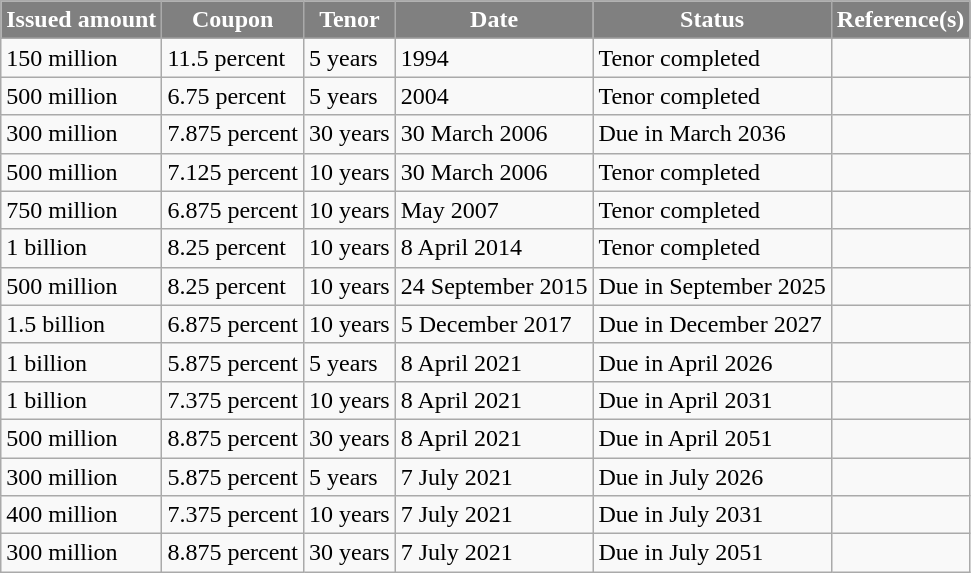<table class="wikitable">
<tr>
<th style="background-color: gray; color: white;">Issued amount</th>
<th style="background-color: gray; color: white;">Coupon</th>
<th style="background-color: gray; color: white;">Tenor</th>
<th style="background-color: gray; color: white;">Date</th>
<th style="background-color: gray; color: white;">Status</th>
<th style="background-color: gray; color: white;">Reference(s)</th>
</tr>
<tr>
<td>150 million</td>
<td>11.5 percent</td>
<td>5 years</td>
<td>1994</td>
<td>Tenor completed</td>
<td></td>
</tr>
<tr>
<td>500 million</td>
<td>6.75 percent</td>
<td>5 years</td>
<td>2004</td>
<td>Tenor completed</td>
<td></td>
</tr>
<tr>
<td>300 million</td>
<td>7.875 percent</td>
<td>30 years</td>
<td>30 March 2006</td>
<td>Due in March 2036</td>
<td></td>
</tr>
<tr>
<td>500 million</td>
<td>7.125 percent</td>
<td>10 years</td>
<td>30 March 2006</td>
<td>Tenor completed</td>
<td></td>
</tr>
<tr>
<td>750 million</td>
<td>6.875 percent</td>
<td>10 years</td>
<td>May 2007</td>
<td>Tenor completed</td>
<td></td>
</tr>
<tr>
<td>1 billion</td>
<td>8.25 percent</td>
<td>10 years</td>
<td>8 April 2014</td>
<td>Tenor completed</td>
<td></td>
</tr>
<tr>
<td>500 million</td>
<td>8.25 percent</td>
<td>10 years</td>
<td>24 September 2015</td>
<td>Due in September 2025</td>
<td></td>
</tr>
<tr>
<td>1.5 billion</td>
<td>6.875 percent</td>
<td>10 years</td>
<td>5 December 2017</td>
<td>Due in December 2027</td>
<td></td>
</tr>
<tr>
<td>1 billion</td>
<td>5.875 percent</td>
<td>5 years</td>
<td>8 April 2021</td>
<td>Due in April 2026</td>
<td></td>
</tr>
<tr>
<td>1 billion</td>
<td>7.375 percent</td>
<td>10 years</td>
<td>8 April 2021</td>
<td>Due in April 2031</td>
<td></td>
</tr>
<tr>
<td>500 million</td>
<td>8.875 percent</td>
<td>30 years</td>
<td>8 April 2021</td>
<td>Due in April 2051</td>
<td></td>
</tr>
<tr>
<td>300 million</td>
<td>5.875 percent</td>
<td>5 years</td>
<td>7 July 2021</td>
<td>Due in July 2026</td>
<td></td>
</tr>
<tr>
<td>400 million</td>
<td>7.375 percent</td>
<td>10 years</td>
<td>7 July 2021</td>
<td>Due in July 2031</td>
<td></td>
</tr>
<tr>
<td>300 million</td>
<td>8.875 percent</td>
<td>30 years</td>
<td>7 July 2021</td>
<td>Due in July 2051</td>
<td></td>
</tr>
</table>
